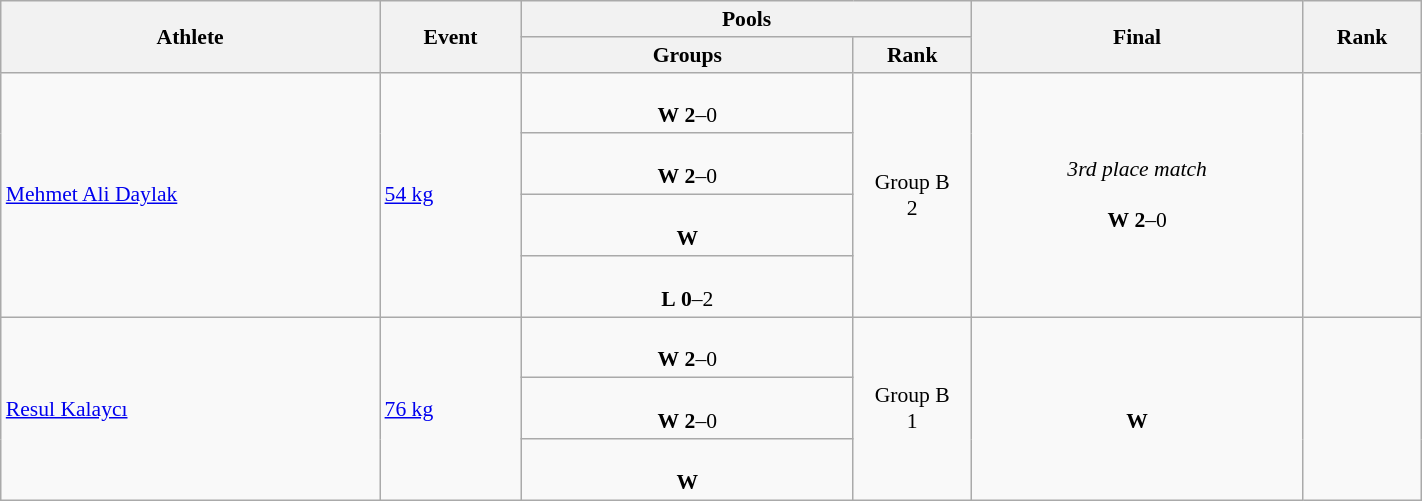<table class="wikitable" width="75%" style="text-align:left; font-size:90%">
<tr>
<th rowspan="2" width="16%">Athlete</th>
<th rowspan="2" width="6%">Event</th>
<th colspan="2">Pools</th>
<th rowspan="2" width="14%">Final</th>
<th rowspan="2" width="5%">Rank</th>
</tr>
<tr>
<th width="14%">Groups</th>
<th width="5%">Rank</th>
</tr>
<tr>
<td rowspan="4"><a href='#'>Mehmet Ali Daylak</a></td>
<td rowspan="4"><a href='#'>54 kg</a></td>
<td align=center><br><strong>W</strong> <strong>2</strong>–0</td>
<td rowspan="4" align=center>Group B<br>2 <strong></strong></td>
<td align=center rowspan="4"><em>3rd place match</em><br><br><strong>W</strong> <strong>2</strong>–0</td>
<td rowspan="4" align="center"></td>
</tr>
<tr>
<td align=center><br><strong>W</strong> <strong>2</strong>–0</td>
</tr>
<tr>
<td align=center><br><strong>W</strong> </td>
</tr>
<tr>
<td align=center><br><strong>L</strong> <strong>0</strong>–2</td>
</tr>
<tr>
<td rowspan="3"><a href='#'>Resul Kalaycı</a></td>
<td rowspan="3"><a href='#'>76 kg</a></td>
<td align=center><br><strong>W</strong> <strong>2</strong>–0</td>
<td rowspan="3" align=center>Group B<br>1 <strong></strong></td>
<td align=center rowspan="3"><br><strong>W</strong> </td>
<td rowspan="3" align="center"></td>
</tr>
<tr>
<td align=center><br><strong>W</strong> <strong>2</strong>–0</td>
</tr>
<tr>
<td align=center><br><strong>W</strong> </td>
</tr>
</table>
